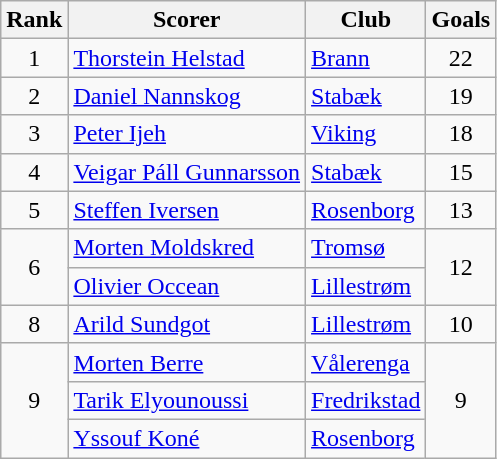<table class="wikitable" style="text-align:center">
<tr>
<th>Rank</th>
<th>Scorer</th>
<th>Club</th>
<th>Goals</th>
</tr>
<tr>
<td>1</td>
<td align="left"> <a href='#'>Thorstein Helstad</a></td>
<td align="left"><a href='#'>Brann</a></td>
<td>22</td>
</tr>
<tr>
<td>2</td>
<td align="left"> <a href='#'>Daniel Nannskog</a></td>
<td align="left"><a href='#'>Stabæk</a></td>
<td>19</td>
</tr>
<tr>
<td>3</td>
<td align="left"> <a href='#'>Peter Ijeh</a></td>
<td align="left"><a href='#'>Viking</a></td>
<td>18</td>
</tr>
<tr>
<td>4</td>
<td align="left"> <a href='#'>Veigar Páll Gunnarsson</a></td>
<td align="left"><a href='#'>Stabæk</a></td>
<td>15</td>
</tr>
<tr>
<td>5</td>
<td align="left"> <a href='#'>Steffen Iversen</a></td>
<td align="left"><a href='#'>Rosenborg</a></td>
<td>13</td>
</tr>
<tr>
<td rowspan="2">6</td>
<td align="left"> <a href='#'>Morten Moldskred</a></td>
<td align="left"><a href='#'>Tromsø</a></td>
<td rowspan="2">12</td>
</tr>
<tr>
<td align="left"> <a href='#'>Olivier Occean</a></td>
<td align="left"><a href='#'>Lillestrøm</a></td>
</tr>
<tr>
<td>8</td>
<td align="left"> <a href='#'>Arild Sundgot</a></td>
<td align="left"><a href='#'>Lillestrøm</a></td>
<td>10</td>
</tr>
<tr>
<td rowspan="3">9</td>
<td align="left"> <a href='#'>Morten Berre</a></td>
<td align="left"><a href='#'>Vålerenga</a></td>
<td rowspan="3">9</td>
</tr>
<tr>
<td align="left"> <a href='#'>Tarik Elyounoussi</a></td>
<td align="left"><a href='#'>Fredrikstad</a></td>
</tr>
<tr>
<td align="left"> <a href='#'>Yssouf Koné</a></td>
<td align="left"><a href='#'>Rosenborg</a></td>
</tr>
</table>
